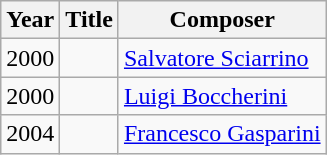<table class="wikitable">
<tr>
<th>Year</th>
<th>Title</th>
<th>Composer</th>
</tr>
<tr>
<td>2000</td>
<td></td>
<td><a href='#'>Salvatore Sciarrino</a></td>
</tr>
<tr>
<td>2000</td>
<td></td>
<td><a href='#'>Luigi Boccherini</a></td>
</tr>
<tr>
<td>2004</td>
<td></td>
<td><a href='#'>Francesco Gasparini</a></td>
</tr>
</table>
